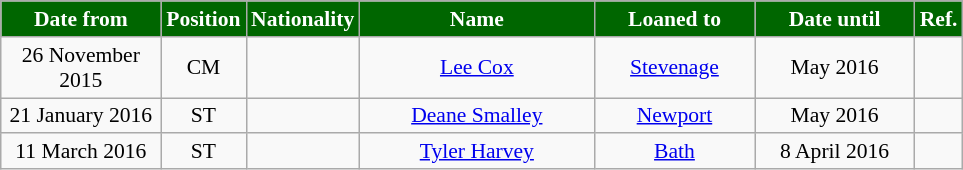<table class="wikitable"  style="text-align:center; font-size:90%; ">
<tr>
<th style="background:#006600; color:#FFFFFF; width:100px;">Date from</th>
<th style="background:#006600; color:#FFFFFF; width:50px;">Position</th>
<th style="background:#006600; color:#FFFFFF; width:50px;">Nationality</th>
<th style="background:#006600; color:#FFFFFF; width:150px;">Name</th>
<th style="background:#006600; color:#FFFFFF; width:100px;">Loaned to</th>
<th style="background:#006600; color:#FFFFFF; width:100px;">Date until</th>
<th style="background:#006600; color:#FFFFFF; width:25px;">Ref.</th>
</tr>
<tr>
<td>26 November 2015</td>
<td>CM</td>
<td></td>
<td><a href='#'>Lee Cox</a></td>
<td><a href='#'>Stevenage</a></td>
<td>May 2016</td>
<td></td>
</tr>
<tr>
<td>21 January 2016</td>
<td>ST</td>
<td></td>
<td><a href='#'>Deane Smalley</a></td>
<td><a href='#'>Newport</a></td>
<td>May 2016</td>
<td></td>
</tr>
<tr>
<td>11 March 2016</td>
<td>ST</td>
<td></td>
<td><a href='#'>Tyler Harvey</a></td>
<td><a href='#'>Bath</a></td>
<td>8 April 2016</td>
<td></td>
</tr>
</table>
